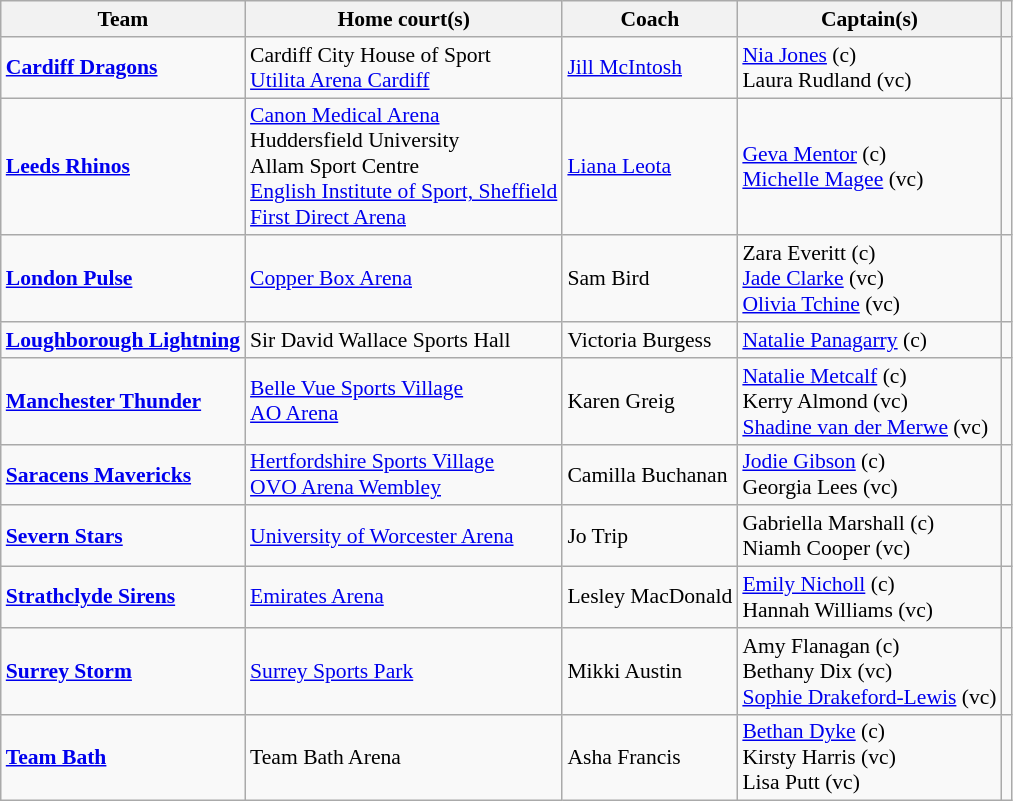<table class="wikitable" style="font-size:90%;">
<tr>
<th>Team</th>
<th>Home court(s)</th>
<th>Coach</th>
<th>Captain(s)</th>
<th></th>
</tr>
<tr>
<td> <strong><a href='#'>Cardiff Dragons</a></strong></td>
<td>Cardiff City House of Sport<br><a href='#'>Utilita Arena Cardiff</a></td>
<td><a href='#'>Jill McIntosh</a></td>
<td><a href='#'>Nia Jones</a> (c)<br>Laura Rudland (vc)</td>
<td></td>
</tr>
<tr>
<td> <strong><a href='#'>Leeds Rhinos</a></strong></td>
<td><a href='#'>Canon Medical Arena</a><br>Huddersfield University<br>Allam Sport Centre<br><a href='#'>English Institute of Sport, Sheffield</a><br><a href='#'>First Direct Arena</a></td>
<td><a href='#'>Liana Leota</a></td>
<td><a href='#'>Geva Mentor</a> (c)<br><a href='#'>Michelle Magee</a> (vc)</td>
<td></td>
</tr>
<tr>
<td> <strong><a href='#'>London Pulse</a></strong></td>
<td><a href='#'>Copper Box Arena</a></td>
<td>Sam Bird</td>
<td>Zara Everitt (c)<br><a href='#'>Jade Clarke</a> (vc)<br><a href='#'>Olivia Tchine</a> (vc)</td>
<td></td>
</tr>
<tr>
<td> <strong><a href='#'>Loughborough Lightning</a></strong></td>
<td>Sir David Wallace Sports Hall</td>
<td>Victoria Burgess</td>
<td><a href='#'>Natalie Panagarry</a> (c)</td>
<td></td>
</tr>
<tr>
<td> <strong><a href='#'>Manchester Thunder</a></strong></td>
<td><a href='#'>Belle Vue Sports Village</a><br><a href='#'>AO Arena</a></td>
<td>Karen Greig</td>
<td><a href='#'>Natalie Metcalf</a> (c)<br>Kerry Almond (vc)<br><a href='#'>Shadine van der Merwe</a> (vc)</td>
<td></td>
</tr>
<tr>
<td> <strong><a href='#'>Saracens Mavericks</a></strong></td>
<td><a href='#'>Hertfordshire Sports Village</a><br><a href='#'>OVO Arena Wembley</a></td>
<td>Camilla Buchanan</td>
<td><a href='#'>Jodie Gibson</a> (c)<br>Georgia Lees (vc)</td>
<td></td>
</tr>
<tr>
<td> <strong><a href='#'>Severn Stars</a></strong></td>
<td><a href='#'>University of Worcester Arena</a></td>
<td>Jo Trip</td>
<td>Gabriella Marshall (c)<br> Niamh Cooper (vc)</td>
<td></td>
</tr>
<tr>
<td> <strong><a href='#'>Strathclyde Sirens</a></strong></td>
<td><a href='#'>Emirates Arena</a></td>
<td>Lesley MacDonald</td>
<td><a href='#'>Emily Nicholl</a> (c)<br>Hannah Williams (vc)</td>
<td></td>
</tr>
<tr>
<td> <strong><a href='#'>Surrey Storm</a></strong></td>
<td><a href='#'>Surrey Sports Park</a></td>
<td>Mikki Austin</td>
<td>Amy Flanagan (c)<br>Bethany Dix (vc)<br><a href='#'>Sophie Drakeford-Lewis</a> (vc)</td>
<td></td>
</tr>
<tr>
<td> <strong><a href='#'>Team Bath</a></strong></td>
<td>Team Bath Arena</td>
<td>Asha Francis</td>
<td><a href='#'>Bethan Dyke</a> (c)<br>Kirsty Harris (vc)<br>Lisa Putt (vc)</td>
<td></td>
</tr>
</table>
